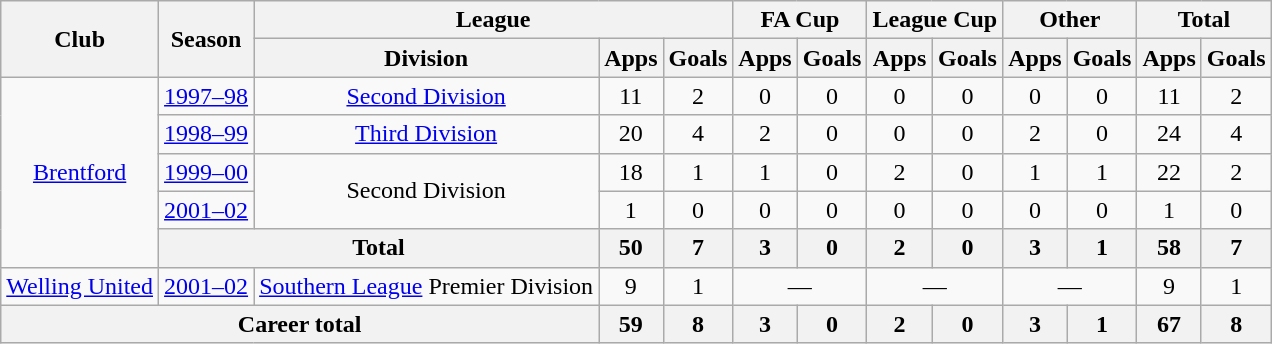<table class="wikitable" style="text-align: center;">
<tr>
<th rowspan="2">Club</th>
<th rowspan="2">Season</th>
<th colspan="3">League</th>
<th colspan="2">FA Cup</th>
<th colspan="2">League Cup</th>
<th colspan="2">Other</th>
<th colspan="2">Total</th>
</tr>
<tr>
<th>Division</th>
<th>Apps</th>
<th>Goals</th>
<th>Apps</th>
<th>Goals</th>
<th>Apps</th>
<th>Goals</th>
<th>Apps</th>
<th>Goals</th>
<th>Apps</th>
<th>Goals</th>
</tr>
<tr>
<td rowspan="5"><a href='#'>Brentford</a></td>
<td><a href='#'>1997–98</a></td>
<td><a href='#'>Second Division</a></td>
<td>11</td>
<td>2</td>
<td>0</td>
<td>0</td>
<td>0</td>
<td>0</td>
<td>0</td>
<td>0</td>
<td>11</td>
<td>2</td>
</tr>
<tr>
<td><a href='#'>1998–99</a></td>
<td><a href='#'>Third Division</a></td>
<td>20</td>
<td>4</td>
<td>2</td>
<td>0</td>
<td>0</td>
<td>0</td>
<td>2</td>
<td>0</td>
<td>24</td>
<td>4</td>
</tr>
<tr>
<td><a href='#'>1999–00</a></td>
<td rowspan="2">Second Division</td>
<td>18</td>
<td>1</td>
<td>1</td>
<td>0</td>
<td>2</td>
<td>0</td>
<td>1</td>
<td>1</td>
<td>22</td>
<td>2</td>
</tr>
<tr>
<td><a href='#'>2001–02</a></td>
<td>1</td>
<td>0</td>
<td>0</td>
<td>0</td>
<td>0</td>
<td>0</td>
<td>0</td>
<td>0</td>
<td>1</td>
<td>0</td>
</tr>
<tr>
<th colspan="2">Total</th>
<th>50</th>
<th>7</th>
<th>3</th>
<th>0</th>
<th>2</th>
<th>0</th>
<th>3</th>
<th>1</th>
<th>58</th>
<th>7</th>
</tr>
<tr>
<td><a href='#'>Welling United</a></td>
<td><a href='#'>2001–02</a></td>
<td><a href='#'>Southern League</a> Premier Division</td>
<td>9</td>
<td>1</td>
<td colspan="2">—</td>
<td colspan="2">—</td>
<td colspan="2">—</td>
<td>9</td>
<td>1</td>
</tr>
<tr>
<th colspan="3">Career total</th>
<th>59</th>
<th>8</th>
<th>3</th>
<th>0</th>
<th>2</th>
<th>0</th>
<th>3</th>
<th>1</th>
<th>67</th>
<th>8</th>
</tr>
</table>
